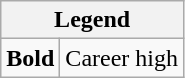<table class="wikitable mw-collapsible mw-collapsed">
<tr>
<th colspan="2">Legend</th>
</tr>
<tr>
<td><strong>Bold</strong></td>
<td>Career high</td>
</tr>
</table>
